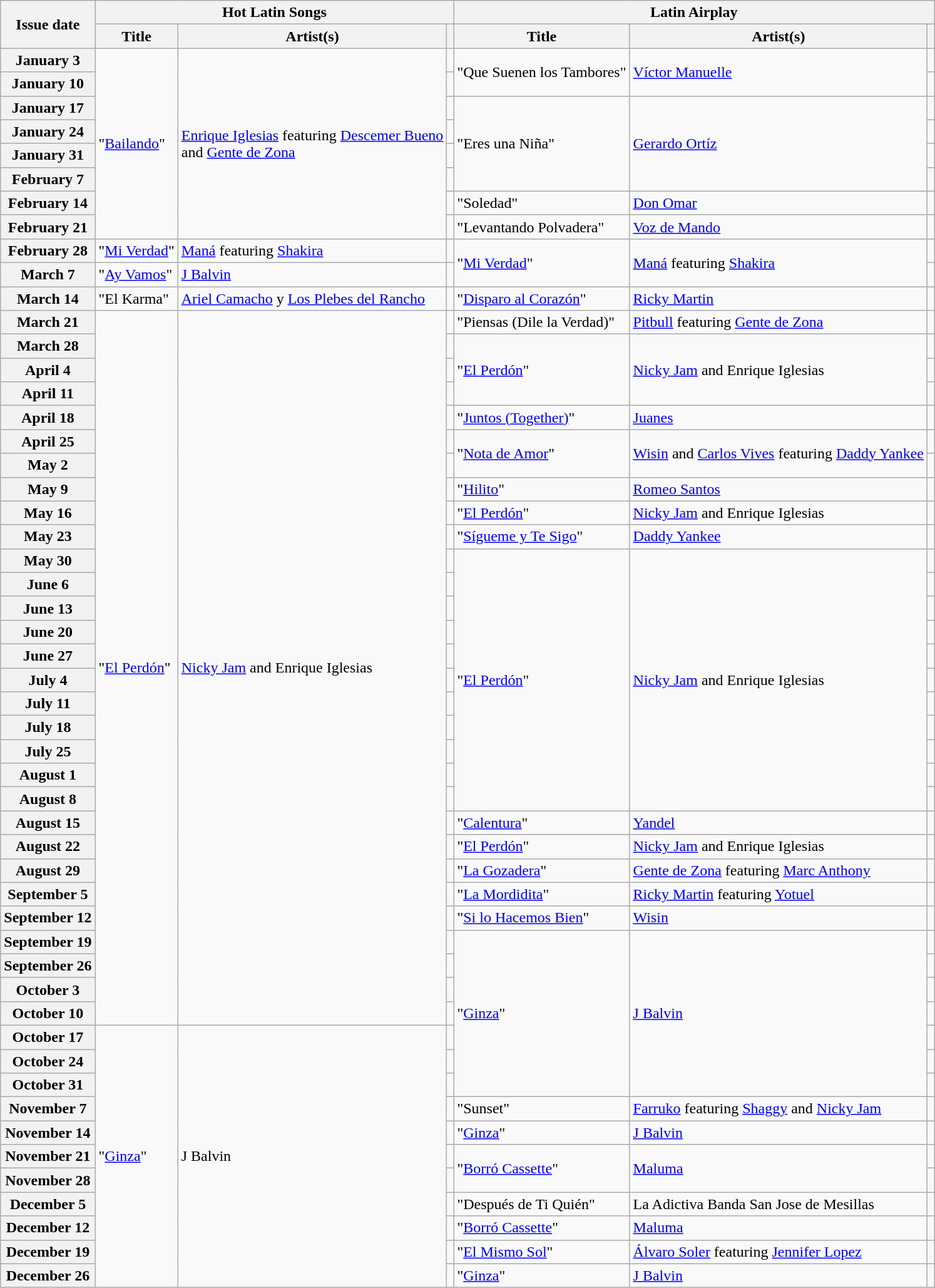<table class="wikitable plainrowheaders">
<tr>
<th scope=col rowspan=2>Issue date</th>
<th scope=col colspan=3>Hot Latin Songs</th>
<th scope=col colspan=3>Latin Airplay</th>
</tr>
<tr>
<th scope=col>Title</th>
<th scope=col>Artist(s)</th>
<th scope=col></th>
<th scope=col>Title</th>
<th scope=col>Artist(s)</th>
<th scope=col></th>
</tr>
<tr>
<th scope="row">January 3</th>
<td rowspan="8">"<a href='#'>Bailando</a>"</td>
<td rowspan="8"><a href='#'>Enrique Iglesias</a> featuring <a href='#'>Descemer Bueno</a> <br>and <a href='#'>Gente de Zona</a></td>
<td></td>
<td rowspan="2">"Que Suenen los Tambores"</td>
<td rowspan="2"><a href='#'>Víctor Manuelle</a></td>
<td></td>
</tr>
<tr>
<th scope="row">January 10</th>
<td></td>
<td></td>
</tr>
<tr>
<th scope="row">January 17</th>
<td></td>
<td rowspan="4">"Eres una Niña"</td>
<td rowspan="4"><a href='#'>Gerardo Ortíz</a></td>
<td></td>
</tr>
<tr>
<th scope="row">January 24</th>
<td></td>
<td></td>
</tr>
<tr>
<th scope="row">January 31</th>
<td></td>
<td></td>
</tr>
<tr>
<th scope="row">February 7</th>
<td></td>
<td></td>
</tr>
<tr>
<th scope="row">February 14</th>
<td></td>
<td>"Soledad"</td>
<td><a href='#'>Don Omar</a></td>
<td></td>
</tr>
<tr>
<th scope="row">February 21</th>
<td></td>
<td>"Levantando Polvadera"</td>
<td><a href='#'>Voz de Mando</a></td>
<td></td>
</tr>
<tr>
<th scope="row">February 28</th>
<td>"<a href='#'>Mi Verdad</a>"</td>
<td><a href='#'>Maná</a> featuring <a href='#'>Shakira</a></td>
<td></td>
<td rowspan="2">"<a href='#'>Mi Verdad</a>"</td>
<td rowspan="2"><a href='#'>Maná</a> featuring <a href='#'>Shakira</a></td>
<td></td>
</tr>
<tr>
<th scope="row">March 7</th>
<td>"<a href='#'>Ay Vamos</a>"</td>
<td><a href='#'>J Balvin</a></td>
<td></td>
<td></td>
</tr>
<tr>
<th scope="row">March 14</th>
<td>"El Karma"</td>
<td><a href='#'>Ariel Camacho</a> y <a href='#'>Los Plebes del Rancho</a></td>
<td></td>
<td>"<a href='#'>Disparo al Corazón</a>"</td>
<td><a href='#'>Ricky Martin</a></td>
<td></td>
</tr>
<tr>
<th scope="row">March 21</th>
<td rowspan="30">"<a href='#'>El Perdón</a>"</td>
<td rowspan="30"><a href='#'>Nicky Jam</a> and Enrique Iglesias</td>
<td></td>
<td>"Piensas (Dile la Verdad)"</td>
<td><a href='#'>Pitbull</a> featuring <a href='#'>Gente de Zona</a></td>
<td></td>
</tr>
<tr>
<th scope="row">March 28</th>
<td></td>
<td rowspan="3">"<a href='#'>El Perdón</a>"</td>
<td rowspan="3"><a href='#'>Nicky Jam</a> and Enrique Iglesias</td>
<td></td>
</tr>
<tr>
<th scope="row">April 4</th>
<td></td>
<td></td>
</tr>
<tr>
<th scope="row">April 11</th>
<td></td>
<td></td>
</tr>
<tr>
<th scope="row">April 18</th>
<td></td>
<td>"<a href='#'>Juntos (Together)</a>"</td>
<td><a href='#'>Juanes</a></td>
<td></td>
</tr>
<tr>
<th scope="row">April 25</th>
<td></td>
<td rowspan="2">"<a href='#'>Nota de Amor</a>"</td>
<td rowspan="2"><a href='#'>Wisin</a> and <a href='#'>Carlos Vives</a> featuring <a href='#'>Daddy Yankee</a></td>
<td></td>
</tr>
<tr>
<th scope="row">May 2</th>
<td></td>
<td></td>
</tr>
<tr>
<th scope="row">May 9</th>
<td></td>
<td>"<a href='#'>Hilito</a>"</td>
<td><a href='#'>Romeo Santos</a></td>
<td></td>
</tr>
<tr>
<th scope="row">May 16</th>
<td></td>
<td>"<a href='#'>El Perdón</a>"</td>
<td><a href='#'>Nicky Jam</a> and Enrique Iglesias</td>
<td></td>
</tr>
<tr>
<th scope="row">May 23</th>
<td></td>
<td>"<a href='#'>Sígueme y Te Sigo</a>"</td>
<td><a href='#'>Daddy Yankee</a></td>
<td></td>
</tr>
<tr>
<th scope="row">May 30</th>
<td></td>
<td rowspan="11">"<a href='#'>El Perdón</a>"</td>
<td rowspan="11"><a href='#'>Nicky Jam</a> and Enrique Iglesias</td>
<td></td>
</tr>
<tr>
<th scope="row">June 6</th>
<td></td>
<td></td>
</tr>
<tr>
<th scope="row">June 13</th>
<td></td>
<td></td>
</tr>
<tr>
<th scope="row">June 20</th>
<td></td>
<td></td>
</tr>
<tr>
<th scope="row">June 27</th>
<td></td>
<td></td>
</tr>
<tr>
<th scope="row">July 4</th>
<td></td>
<td></td>
</tr>
<tr>
<th scope="row">July 11</th>
<td></td>
<td></td>
</tr>
<tr>
<th scope="row">July 18</th>
<td></td>
<td></td>
</tr>
<tr>
<th scope="row">July 25</th>
<td></td>
<td></td>
</tr>
<tr>
<th scope="row">August 1</th>
<td></td>
<td></td>
</tr>
<tr>
<th scope="row">August 8</th>
<td></td>
<td></td>
</tr>
<tr>
<th scope="row">August 15</th>
<td></td>
<td>"<a href='#'>Calentura</a>"</td>
<td><a href='#'>Yandel</a></td>
<td></td>
</tr>
<tr>
<th scope="row">August 22</th>
<td></td>
<td>"<a href='#'>El Perdón</a>"</td>
<td><a href='#'>Nicky Jam</a> and Enrique Iglesias</td>
<td></td>
</tr>
<tr>
<th scope="row">August 29</th>
<td></td>
<td>"<a href='#'>La Gozadera</a>"</td>
<td><a href='#'>Gente de Zona</a> featuring <a href='#'>Marc Anthony</a></td>
<td></td>
</tr>
<tr>
<th scope="row">September 5</th>
<td></td>
<td>"<a href='#'>La Mordidita</a>"</td>
<td><a href='#'>Ricky Martin</a> featuring <a href='#'>Yotuel</a></td>
<td></td>
</tr>
<tr>
<th scope="row">September 12</th>
<td></td>
<td>"<a href='#'>Si lo Hacemos Bien</a>"</td>
<td><a href='#'>Wisin</a></td>
<td></td>
</tr>
<tr>
<th scope="row">September 19</th>
<td></td>
<td rowspan="7">"<a href='#'>Ginza</a>"</td>
<td rowspan="7"><a href='#'>J Balvin</a></td>
<td></td>
</tr>
<tr>
<th scope="row">September 26</th>
<td></td>
<td></td>
</tr>
<tr>
<th scope="row">October 3</th>
<td></td>
<td></td>
</tr>
<tr>
<th scope="row">October 10</th>
<td></td>
<td></td>
</tr>
<tr>
<th scope="row">October 17</th>
<td rowspan="11">"<a href='#'>Ginza</a>"</td>
<td rowspan="11">J Balvin</td>
<td></td>
<td></td>
</tr>
<tr>
<th scope="row">October 24</th>
<td></td>
<td></td>
</tr>
<tr>
<th scope="row">October 31</th>
<td></td>
<td></td>
</tr>
<tr>
<th scope="row">November 7</th>
<td></td>
<td>"Sunset"</td>
<td><a href='#'>Farruko</a> featuring <a href='#'>Shaggy</a> and <a href='#'>Nicky Jam</a></td>
<td></td>
</tr>
<tr>
<th scope="row">November 14</th>
<td></td>
<td>"<a href='#'>Ginza</a>"</td>
<td><a href='#'>J Balvin</a></td>
<td></td>
</tr>
<tr>
<th scope="row">November 21</th>
<td></td>
<td rowspan="2">"<a href='#'>Borró Cassette</a>"</td>
<td rowspan="2"><a href='#'>Maluma</a></td>
<td></td>
</tr>
<tr>
<th scope="row">November 28</th>
<td></td>
<td></td>
</tr>
<tr>
<th scope="row">December 5</th>
<td></td>
<td>"Después de Ti Quién"</td>
<td>La Adictiva Banda San Jose de Mesillas</td>
<td></td>
</tr>
<tr>
<th scope="row">December 12</th>
<td></td>
<td>"<a href='#'>Borró Cassette</a>"</td>
<td><a href='#'>Maluma</a></td>
<td></td>
</tr>
<tr>
<th scope="row">December 19</th>
<td></td>
<td>"<a href='#'>El Mismo Sol</a>"</td>
<td><a href='#'>Álvaro Soler</a> featuring <a href='#'>Jennifer Lopez</a></td>
<td></td>
</tr>
<tr>
<th scope="row">December 26</th>
<td></td>
<td>"<a href='#'>Ginza</a>"</td>
<td><a href='#'>J Balvin</a></td>
<td></td>
</tr>
</table>
